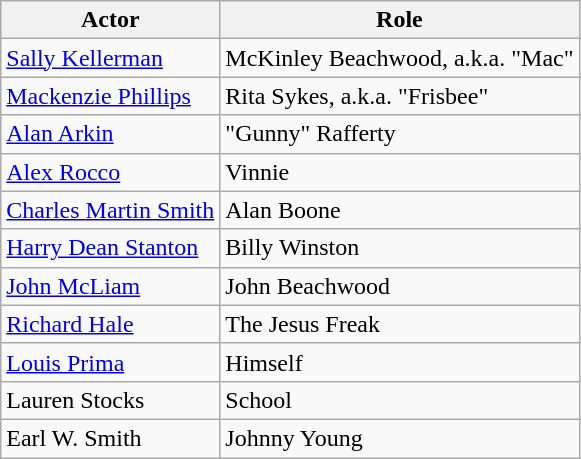<table class="wikitable" border="1">
<tr>
<th>Actor</th>
<th>Role</th>
</tr>
<tr>
<td><a href='#'>Sally Kellerman</a></td>
<td>McKinley Beachwood, a.k.a. "Mac"</td>
</tr>
<tr>
<td><a href='#'>Mackenzie Phillips</a></td>
<td>Rita Sykes, a.k.a. "Frisbee"</td>
</tr>
<tr>
<td><a href='#'>Alan Arkin</a></td>
<td>"Gunny" Rafferty</td>
</tr>
<tr>
<td><a href='#'>Alex Rocco</a></td>
<td>Vinnie</td>
</tr>
<tr>
<td><a href='#'>Charles Martin Smith</a></td>
<td>Alan Boone</td>
</tr>
<tr>
<td><a href='#'>Harry Dean Stanton</a></td>
<td>Billy Winston</td>
</tr>
<tr>
<td><a href='#'>John McLiam</a></td>
<td>John Beachwood</td>
</tr>
<tr>
<td><a href='#'>Richard Hale</a></td>
<td>The Jesus Freak</td>
</tr>
<tr>
<td><a href='#'>Louis Prima</a></td>
<td>Himself</td>
</tr>
<tr>
<td>Lauren Stocks</td>
<td>School</td>
</tr>
<tr>
<td>Earl W. Smith</td>
<td>Johnny Young</td>
</tr>
</table>
